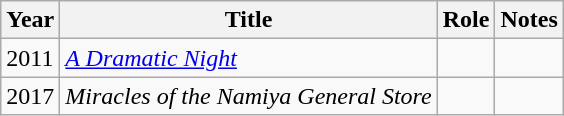<table class="wikitable sortable">
<tr>
<th>Year</th>
<th>Title</th>
<th>Role</th>
<th class="unsortable">Notes</th>
</tr>
<tr>
<td>2011</td>
<td><em><a href='#'>A Dramatic Night</a></em></td>
<td></td>
<td></td>
</tr>
<tr>
<td>2017</td>
<td><em>Miracles of the Namiya General Store</em></td>
<td></td>
<td></td>
</tr>
</table>
